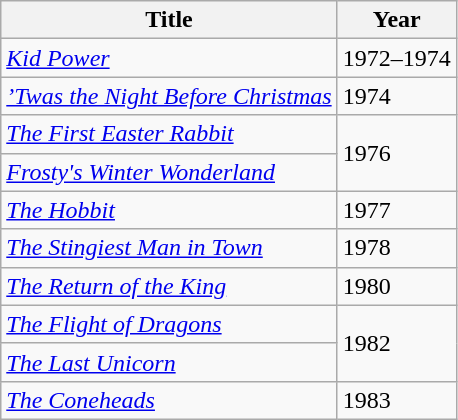<table class="wikitable">
<tr>
<th>Title</th>
<th>Year</th>
</tr>
<tr>
<td><em><a href='#'>Kid Power</a></em></td>
<td>1972–1974</td>
</tr>
<tr>
<td><em><a href='#'>’Twas the Night Before Christmas</a></em></td>
<td>1974</td>
</tr>
<tr>
<td><em><a href='#'>The First Easter Rabbit</a></em></td>
<td rowspan="2">1976</td>
</tr>
<tr>
<td><em><a href='#'>Frosty's Winter Wonderland</a></em></td>
</tr>
<tr>
<td><em><a href='#'>The Hobbit</a></em></td>
<td>1977</td>
</tr>
<tr>
<td><em><a href='#'>The Stingiest Man in Town</a></em></td>
<td>1978</td>
</tr>
<tr>
<td><em><a href='#'>The Return of the King</a></em></td>
<td>1980</td>
</tr>
<tr>
<td><em><a href='#'>The Flight of Dragons</a></em></td>
<td rowspan="2">1982</td>
</tr>
<tr>
<td><em><a href='#'>The Last Unicorn</a></em></td>
</tr>
<tr>
<td><em><a href='#'>The Coneheads</a></em></td>
<td>1983</td>
</tr>
</table>
